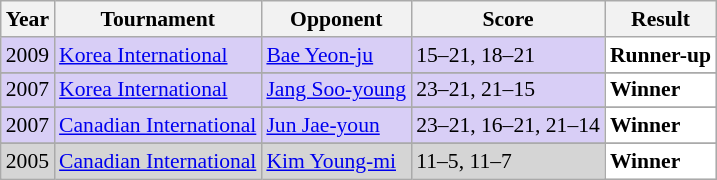<table class="sortable wikitable" style="font-size: 90%;">
<tr>
<th>Year</th>
<th>Tournament</th>
<th>Opponent</th>
<th>Score</th>
<th>Result</th>
</tr>
<tr style="background:#D8CEF6">
<td align="center">2009</td>
<td align="left"><a href='#'>Korea International</a></td>
<td align="left"> <a href='#'>Bae Yeon-ju</a></td>
<td align="left">15–21, 18–21</td>
<td style="text-align:left; background:white"> <strong>Runner-up</strong></td>
</tr>
<tr>
</tr>
<tr style="background:#D8CEF6">
<td align="center">2007</td>
<td align="left"><a href='#'>Korea International</a></td>
<td align="left"> <a href='#'>Jang Soo-young</a></td>
<td align="left">23–21, 21–15</td>
<td style="text-align:left; background:white"> <strong>Winner</strong></td>
</tr>
<tr>
</tr>
<tr style="background:#D8CEF6">
<td align="center">2007</td>
<td align="left"><a href='#'>Canadian International</a></td>
<td align="left"> <a href='#'>Jun Jae-youn</a></td>
<td align="left">23–21, 16–21, 21–14</td>
<td style="text-align:left; background:white"> <strong>Winner</strong></td>
</tr>
<tr>
</tr>
<tr style="background:#D5D5D5">
<td align="center">2005</td>
<td align="left"><a href='#'>Canadian International</a></td>
<td align="left"> <a href='#'>Kim Young-mi</a></td>
<td align="left">11–5, 11–7</td>
<td style="text-align:left; background:white"> <strong>Winner</strong></td>
</tr>
</table>
